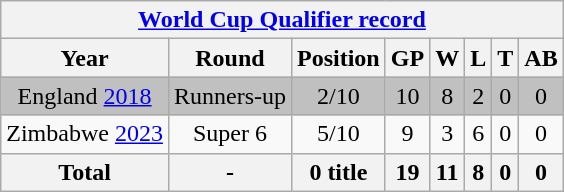<table class="wikitable" style="text-align: center;">
<tr>
<th colspan=9><a href='#'>World Cup Qualifier record</a></th>
</tr>
<tr>
<th>Year</th>
<th>Round</th>
<th>Position</th>
<th>GP</th>
<th>W</th>
<th>L</th>
<th>T</th>
<th>AB</th>
</tr>
<tr bgcolor=silver>
<td>England <a href='#'>2018</a></td>
<td>Runners-up</td>
<td>2/10</td>
<td>10</td>
<td>8</td>
<td>2</td>
<td>0</td>
<td>0</td>
</tr>
<tr>
<td>Zimbabwe <a href='#'>2023</a></td>
<td>Super 6</td>
<td>5/10</td>
<td>9</td>
<td>3</td>
<td>6</td>
<td>0</td>
<td>0</td>
</tr>
<tr>
<th><strong>Total</strong></th>
<th>-</th>
<th>0 title</th>
<th>19</th>
<th>11</th>
<th>8</th>
<th>0</th>
<th>0</th>
</tr>
</table>
